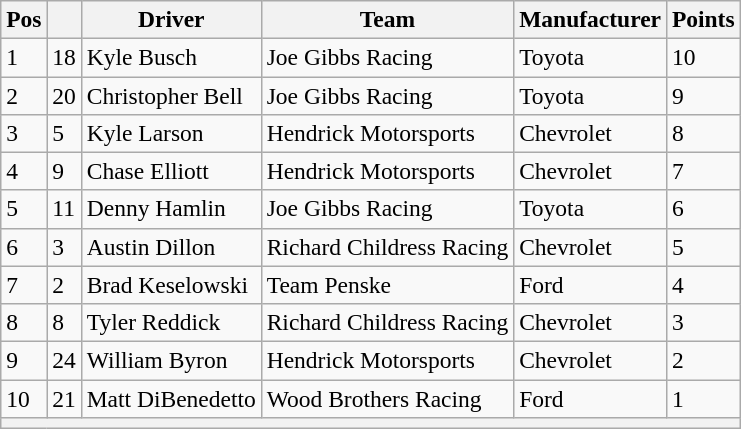<table class="wikitable" style="font-size:98%">
<tr>
<th>Pos</th>
<th></th>
<th>Driver</th>
<th>Team</th>
<th>Manufacturer</th>
<th>Points</th>
</tr>
<tr>
<td>1</td>
<td>18</td>
<td>Kyle Busch</td>
<td>Joe Gibbs Racing</td>
<td>Toyota</td>
<td>10</td>
</tr>
<tr>
<td>2</td>
<td>20</td>
<td>Christopher Bell</td>
<td>Joe Gibbs Racing</td>
<td>Toyota</td>
<td>9</td>
</tr>
<tr>
<td>3</td>
<td>5</td>
<td>Kyle Larson</td>
<td>Hendrick Motorsports</td>
<td>Chevrolet</td>
<td>8</td>
</tr>
<tr>
<td>4</td>
<td>9</td>
<td>Chase Elliott</td>
<td>Hendrick Motorsports</td>
<td>Chevrolet</td>
<td>7</td>
</tr>
<tr>
<td>5</td>
<td>11</td>
<td>Denny Hamlin</td>
<td>Joe Gibbs Racing</td>
<td>Toyota</td>
<td>6</td>
</tr>
<tr>
<td>6</td>
<td>3</td>
<td>Austin Dillon</td>
<td>Richard Childress Racing</td>
<td>Chevrolet</td>
<td>5</td>
</tr>
<tr>
<td>7</td>
<td>2</td>
<td>Brad Keselowski</td>
<td>Team Penske</td>
<td>Ford</td>
<td>4</td>
</tr>
<tr>
<td>8</td>
<td>8</td>
<td>Tyler Reddick</td>
<td>Richard Childress Racing</td>
<td>Chevrolet</td>
<td>3</td>
</tr>
<tr>
<td>9</td>
<td>24</td>
<td>William Byron</td>
<td>Hendrick Motorsports</td>
<td>Chevrolet</td>
<td>2</td>
</tr>
<tr>
<td>10</td>
<td>21</td>
<td>Matt DiBenedetto</td>
<td>Wood Brothers Racing</td>
<td>Ford</td>
<td>1</td>
</tr>
<tr>
<th colspan="6"></th>
</tr>
</table>
